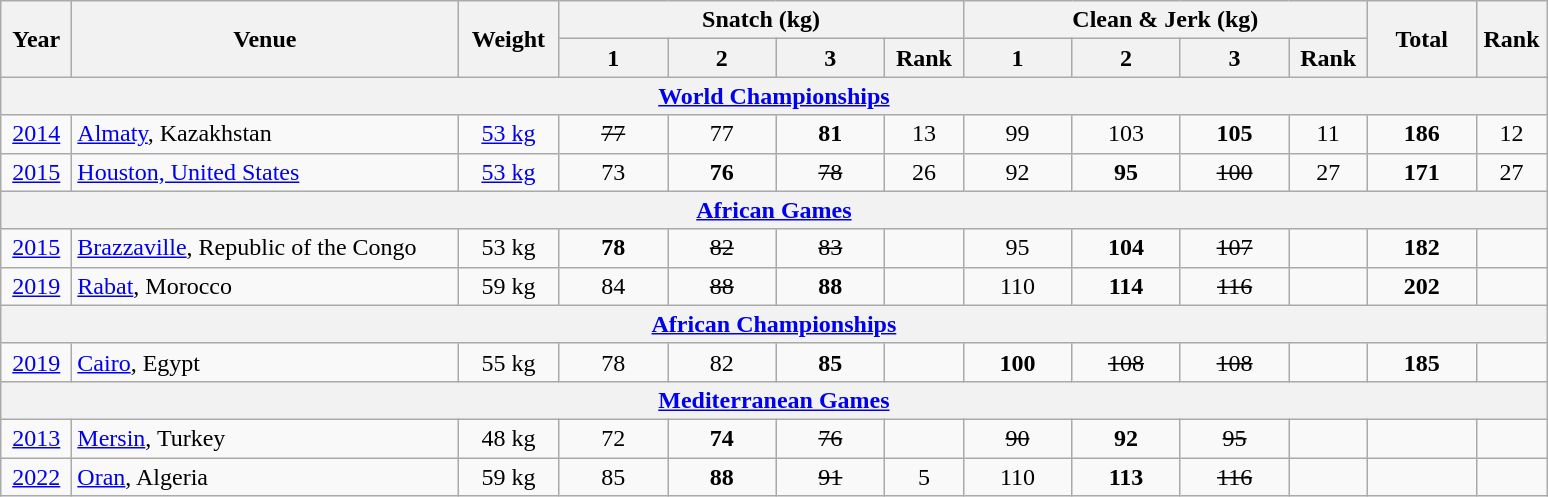<table class = "wikitable" style="text-align:center;">
<tr>
<th rowspan=2 width=40>Year</th>
<th rowspan=2 width=250>Venue</th>
<th rowspan=2 width=60>Weight</th>
<th colspan=4>Snatch (kg)</th>
<th colspan=4>Clean & Jerk (kg)</th>
<th rowspan=2 width=65>Total</th>
<th rowspan=2 width=40>Rank</th>
</tr>
<tr>
<th width=65>1</th>
<th width=65>2</th>
<th width=65>3</th>
<th width=45>Rank</th>
<th width=65>1</th>
<th width=65>2</th>
<th width=65>3</th>
<th width=45>Rank</th>
</tr>
<tr>
<th colspan=13><a href='#'>World Championships</a></th>
</tr>
<tr>
<td><a href='#'>2014</a></td>
<td align=left> <a href='#'>Almaty</a>, Kazakhstan</td>
<td><a href='#'>53 kg</a></td>
<td><s>77</s></td>
<td>77</td>
<td><strong>81</strong></td>
<td>13</td>
<td>99</td>
<td>103</td>
<td><strong>105</strong></td>
<td>11</td>
<td><strong>186</strong></td>
<td>12</td>
</tr>
<tr>
<td><a href='#'>2015</a></td>
<td align=left> <a href='#'>Houston, United States</a></td>
<td><a href='#'>53 kg</a></td>
<td>73</td>
<td><strong>76</strong></td>
<td><s>78</s></td>
<td>26</td>
<td>92</td>
<td><strong>95</strong></td>
<td><s>100</s></td>
<td>27</td>
<td><strong>171</strong></td>
<td>27</td>
</tr>
<tr>
<th colspan=13><a href='#'>African Games</a></th>
</tr>
<tr>
<td><a href='#'>2015</a></td>
<td align=left> <a href='#'>Brazzaville</a>, Republic of the Congo</td>
<td>53 kg</td>
<td><strong>78</strong></td>
<td><s>82</s></td>
<td><s>83</s></td>
<td></td>
<td>95</td>
<td><strong>104</strong></td>
<td><s>107</s></td>
<td></td>
<td><strong>182</strong></td>
<td></td>
</tr>
<tr>
<td><a href='#'>2019</a></td>
<td align=left> <a href='#'>Rabat</a>, Morocco</td>
<td>59 kg</td>
<td>84</td>
<td><s>88</s></td>
<td><strong>88</strong></td>
<td></td>
<td>110</td>
<td><strong>114</strong></td>
<td><s>116</s></td>
<td></td>
<td><strong>202</strong></td>
<td></td>
</tr>
<tr>
<th colspan=13><a href='#'>African Championships</a></th>
</tr>
<tr>
<td><a href='#'>2019</a></td>
<td align=left> <a href='#'>Cairo</a>, Egypt</td>
<td>55 kg</td>
<td>78</td>
<td>82</td>
<td><strong>85</strong></td>
<td></td>
<td><strong>100</strong></td>
<td><s>108</s></td>
<td><s>108</s></td>
<td></td>
<td><strong>185</strong></td>
<td></td>
</tr>
<tr>
<th colspan=13><a href='#'>Mediterranean Games</a></th>
</tr>
<tr>
<td><a href='#'>2013</a></td>
<td align=left> <a href='#'>Mersin</a>, Turkey</td>
<td>48 kg</td>
<td>72</td>
<td><strong>74</strong></td>
<td><s>76</s></td>
<td></td>
<td><s>90</s></td>
<td><strong>92</strong></td>
<td><s>95</s></td>
<td></td>
<td></td>
<td></td>
</tr>
<tr>
<td><a href='#'>2022</a></td>
<td align=left> <a href='#'>Oran</a>, Algeria</td>
<td>59 kg</td>
<td>85</td>
<td><strong>88</strong></td>
<td><s>91</s></td>
<td>5</td>
<td>110</td>
<td><strong>113</strong></td>
<td><s>116</s></td>
<td></td>
<td></td>
<td></td>
</tr>
</table>
